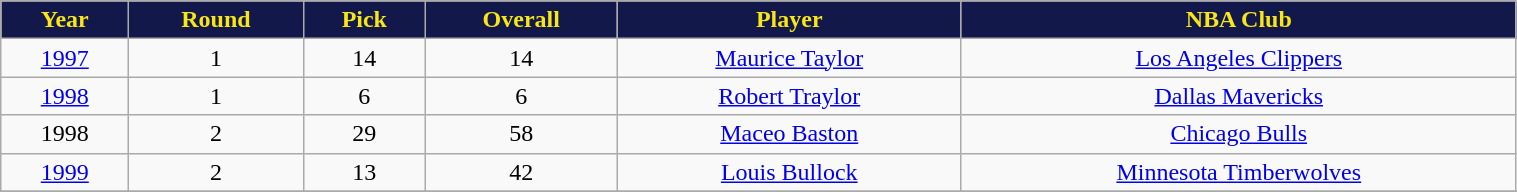<table class="wikitable" width="80%">
<tr align="center"  style="background:#121849;color:#F8E616;">
<td><strong>Year</strong></td>
<td><strong>Round</strong></td>
<td><strong>Pick</strong></td>
<td><strong>Overall</strong></td>
<td><strong>Player</strong></td>
<td><strong>NBA Club</strong></td>
</tr>
<tr align="center" bgcolor="">
<td><a href='#'>1997</a></td>
<td>1</td>
<td>14</td>
<td>14</td>
<td><a href='#'>Maurice Taylor</a></td>
<td><a href='#'>Los Angeles Clippers</a></td>
</tr>
<tr align="center" bgcolor="">
<td><a href='#'>1998</a></td>
<td>1</td>
<td>6</td>
<td>6</td>
<td><a href='#'>Robert Traylor</a></td>
<td><a href='#'>Dallas Mavericks</a></td>
</tr>
<tr align="center" bgcolor="">
<td>1998</td>
<td>2</td>
<td>29</td>
<td>58</td>
<td><a href='#'>Maceo Baston</a></td>
<td><a href='#'>Chicago Bulls</a></td>
</tr>
<tr align="center" bgcolor="">
<td><a href='#'>1999</a></td>
<td>2</td>
<td>13</td>
<td>42</td>
<td><a href='#'>Louis Bullock</a></td>
<td><a href='#'>Minnesota Timberwolves</a></td>
</tr>
<tr align="center" bgcolor="">
</tr>
</table>
